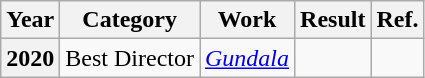<table class="wikitable plainrowheaders sortable">
<tr>
<th>Year</th>
<th>Category</th>
<th>Work</th>
<th>Result</th>
<th>Ref.</th>
</tr>
<tr>
<th>2020</th>
<td>Best Director</td>
<td><em><a href='#'>Gundala</a></em></td>
<td></td>
<td></td>
</tr>
</table>
